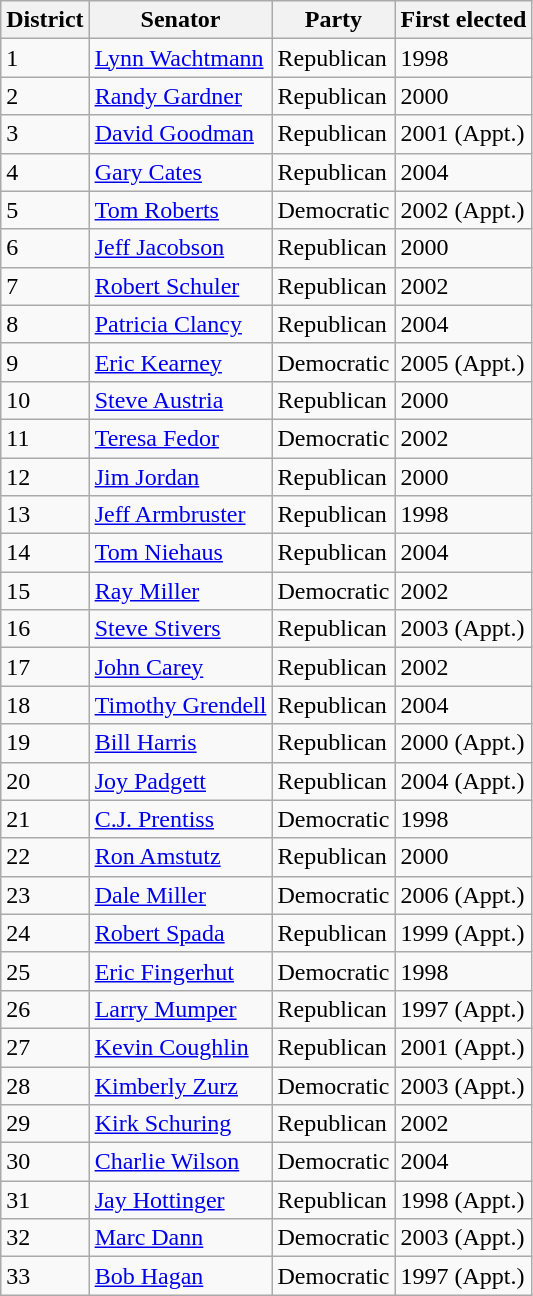<table class="wikitable sortable">
<tr>
<th>District</th>
<th>Senator</th>
<th>Party</th>
<th>First elected</th>
</tr>
<tr>
<td>1</td>
<td><a href='#'>Lynn Wachtmann</a></td>
<td>Republican</td>
<td>1998</td>
</tr>
<tr>
<td>2</td>
<td><a href='#'>Randy Gardner</a></td>
<td>Republican</td>
<td>2000</td>
</tr>
<tr>
<td>3</td>
<td><a href='#'>David Goodman</a></td>
<td>Republican</td>
<td>2001 (Appt.)</td>
</tr>
<tr>
<td>4</td>
<td><a href='#'>Gary Cates</a></td>
<td>Republican</td>
<td>2004</td>
</tr>
<tr>
<td>5</td>
<td><a href='#'>Tom Roberts</a></td>
<td>Democratic</td>
<td>2002 (Appt.)</td>
</tr>
<tr>
<td>6</td>
<td><a href='#'>Jeff Jacobson</a></td>
<td>Republican</td>
<td>2000</td>
</tr>
<tr>
<td>7</td>
<td><a href='#'>Robert Schuler</a></td>
<td>Republican</td>
<td>2002</td>
</tr>
<tr>
<td>8</td>
<td><a href='#'>Patricia Clancy</a></td>
<td>Republican</td>
<td>2004</td>
</tr>
<tr>
<td>9</td>
<td><a href='#'>Eric Kearney</a></td>
<td>Democratic</td>
<td>2005 (Appt.)</td>
</tr>
<tr>
<td>10</td>
<td><a href='#'>Steve Austria</a></td>
<td>Republican</td>
<td>2000</td>
</tr>
<tr>
<td>11</td>
<td><a href='#'>Teresa Fedor</a></td>
<td>Democratic</td>
<td>2002</td>
</tr>
<tr>
<td>12</td>
<td><a href='#'>Jim Jordan</a></td>
<td>Republican</td>
<td>2000</td>
</tr>
<tr>
<td>13</td>
<td><a href='#'>Jeff Armbruster</a></td>
<td>Republican</td>
<td>1998</td>
</tr>
<tr>
<td>14</td>
<td><a href='#'>Tom Niehaus</a></td>
<td>Republican</td>
<td>2004</td>
</tr>
<tr>
<td>15</td>
<td><a href='#'>Ray Miller</a></td>
<td>Democratic</td>
<td>2002</td>
</tr>
<tr>
<td>16</td>
<td><a href='#'>Steve Stivers</a></td>
<td>Republican</td>
<td>2003 (Appt.)</td>
</tr>
<tr>
<td>17</td>
<td><a href='#'>John Carey</a></td>
<td>Republican</td>
<td>2002</td>
</tr>
<tr>
<td>18</td>
<td><a href='#'>Timothy Grendell</a></td>
<td>Republican</td>
<td>2004</td>
</tr>
<tr>
<td>19</td>
<td><a href='#'>Bill Harris</a></td>
<td>Republican</td>
<td>2000 (Appt.)</td>
</tr>
<tr>
<td>20</td>
<td><a href='#'>Joy Padgett</a></td>
<td>Republican</td>
<td>2004 (Appt.)</td>
</tr>
<tr>
<td>21</td>
<td><a href='#'>C.J. Prentiss</a></td>
<td>Democratic</td>
<td>1998</td>
</tr>
<tr>
<td>22</td>
<td><a href='#'>Ron Amstutz</a></td>
<td>Republican</td>
<td>2000</td>
</tr>
<tr>
<td>23</td>
<td><a href='#'>Dale Miller</a></td>
<td>Democratic</td>
<td>2006 (Appt.)</td>
</tr>
<tr>
<td>24</td>
<td><a href='#'>Robert Spada</a></td>
<td>Republican</td>
<td>1999 (Appt.)</td>
</tr>
<tr>
<td>25</td>
<td><a href='#'>Eric Fingerhut</a></td>
<td>Democratic</td>
<td>1998</td>
</tr>
<tr>
<td>26</td>
<td><a href='#'>Larry Mumper</a></td>
<td>Republican</td>
<td>1997 (Appt.)</td>
</tr>
<tr>
<td>27</td>
<td><a href='#'>Kevin Coughlin</a></td>
<td>Republican</td>
<td>2001 (Appt.)</td>
</tr>
<tr>
<td>28</td>
<td><a href='#'>Kimberly Zurz</a></td>
<td>Democratic</td>
<td>2003 (Appt.)</td>
</tr>
<tr>
<td>29</td>
<td><a href='#'>Kirk Schuring</a></td>
<td>Republican</td>
<td>2002</td>
</tr>
<tr>
<td>30</td>
<td><a href='#'>Charlie Wilson</a></td>
<td>Democratic</td>
<td>2004</td>
</tr>
<tr>
<td>31</td>
<td><a href='#'>Jay Hottinger</a></td>
<td>Republican</td>
<td>1998 (Appt.)</td>
</tr>
<tr>
<td>32</td>
<td><a href='#'>Marc Dann</a></td>
<td>Democratic</td>
<td>2003 (Appt.)</td>
</tr>
<tr>
<td>33</td>
<td><a href='#'>Bob Hagan</a></td>
<td>Democratic</td>
<td>1997 (Appt.)</td>
</tr>
</table>
